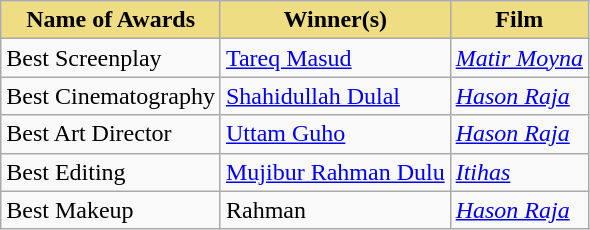<table class="wikitable sortable collapsible">
<tr>
<th style="background:#EEDD82;">Name of Awards</th>
<th style="background:#EEDD82;">Winner(s)</th>
<th style="background:#EEDD82;">Film</th>
</tr>
<tr>
<td>Best Screenplay</td>
<td><a href='#'>Tareq Masud</a></td>
<td><em><a href='#'>Matir Moyna</a></em></td>
</tr>
<tr>
<td>Best Cinematography</td>
<td><a href='#'>Shahidullah Dulal</a></td>
<td><em><a href='#'>Hason Raja</a></em></td>
</tr>
<tr>
<td>Best Art Director</td>
<td><a href='#'>Uttam Guho</a></td>
<td><em><a href='#'>Hason Raja</a></em></td>
</tr>
<tr>
<td>Best Editing</td>
<td><a href='#'>Mujibur Rahman Dulu</a></td>
<td><em><a href='#'>Itihas</a></em></td>
</tr>
<tr>
<td>Best Makeup</td>
<td>Rahman</td>
<td><em><a href='#'>Hason Raja</a></em></td>
</tr>
</table>
